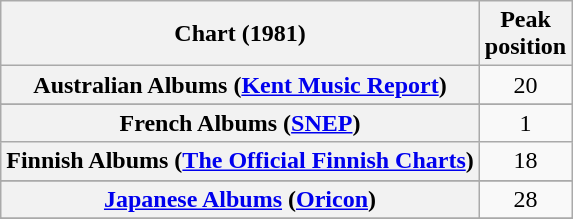<table class="wikitable sortable plainrowheaders">
<tr>
<th>Chart (1981)</th>
<th>Peak<br>position</th>
</tr>
<tr>
<th scope="row">Australian Albums (<a href='#'>Kent Music Report</a>)</th>
<td align="center">20</td>
</tr>
<tr>
</tr>
<tr>
<th scope="row">French Albums (<a href='#'>SNEP</a>)</th>
<td align="center">1</td>
</tr>
<tr>
<th scope="row">Finnish Albums (<a href='#'>The Official Finnish Charts</a>)</th>
<td align="center">18</td>
</tr>
<tr>
</tr>
<tr>
<th scope="row"><a href='#'>Japanese Albums</a> (<a href='#'>Oricon</a>)</th>
<td align="center">28</td>
</tr>
<tr>
</tr>
<tr>
</tr>
<tr>
</tr>
<tr>
</tr>
<tr>
</tr>
</table>
